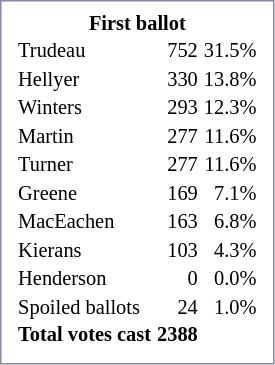<table cellpadding="1" style="float: right; line-height:1.1; border: 1px solid #8888aa; padding: 5px; font-size: 85%; margin: 0 15px 0 15px;">
<tr>
<td style="text-align: center;"><strong>First ballot</strong><br><table style="text-align: left;">
<tr>
<td>Trudeau</td>
<td align=right>752</td>
<td align=right>31.5%</td>
</tr>
<tr>
<td>Hellyer</td>
<td align=right>330</td>
<td align=right>13.8%</td>
</tr>
<tr>
<td>Winters</td>
<td align=right>293</td>
<td align=right>12.3%</td>
</tr>
<tr>
<td>Martin</td>
<td align=right>277</td>
<td align=right>11.6%</td>
</tr>
<tr>
<td>Turner</td>
<td align=right>277</td>
<td align=right>11.6%</td>
</tr>
<tr>
<td>Greene</td>
<td align=right>169</td>
<td align=right>7.1%</td>
</tr>
<tr>
<td>MacEachen</td>
<td align=right>163</td>
<td align=right>6.8%</td>
</tr>
<tr>
<td>Kierans</td>
<td align=right>103</td>
<td align=right>4.3%</td>
</tr>
<tr>
<td>Henderson</td>
<td align=right>0</td>
<td align=right>0.0%</td>
</tr>
<tr>
<td>Spoiled ballots</td>
<td align=right>24</td>
<td align=right>1.0%</td>
</tr>
<tr>
<td><strong>Total votes cast</strong></td>
<td align=right><strong>2388</strong></td>
</tr>
</table>
</td>
</tr>
</table>
